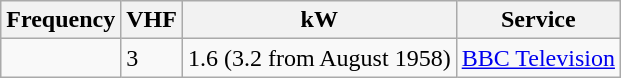<table class="wikitable sortable">
<tr>
<th>Frequency</th>
<th>VHF</th>
<th>kW</th>
<th>Service</th>
</tr>
<tr>
<td></td>
<td>3</td>
<td>1.6 (3.2 from August 1958)</td>
<td><a href='#'>BBC Television</a></td>
</tr>
</table>
